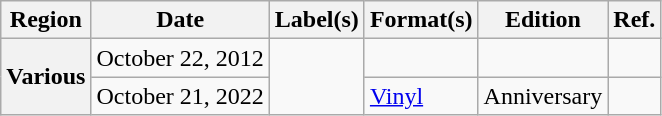<table class="wikitable plainrowheaders">
<tr>
<th scope="col">Region</th>
<th scope="col">Date</th>
<th scope="col">Label(s)</th>
<th scope="col">Format(s)</th>
<th scope="col">Edition</th>
<th scope="col">Ref.</th>
</tr>
<tr>
<th scope="row" rowspan="2">Various</th>
<td>October 22, 2012</td>
<td rowspan="2"></td>
<td></td>
<td></td>
<td style="text-align: center"></td>
</tr>
<tr>
<td>October 21, 2022</td>
<td><a href='#'>Vinyl</a></td>
<td>Anniversary</td>
<td style="text-align: center"></td>
</tr>
</table>
